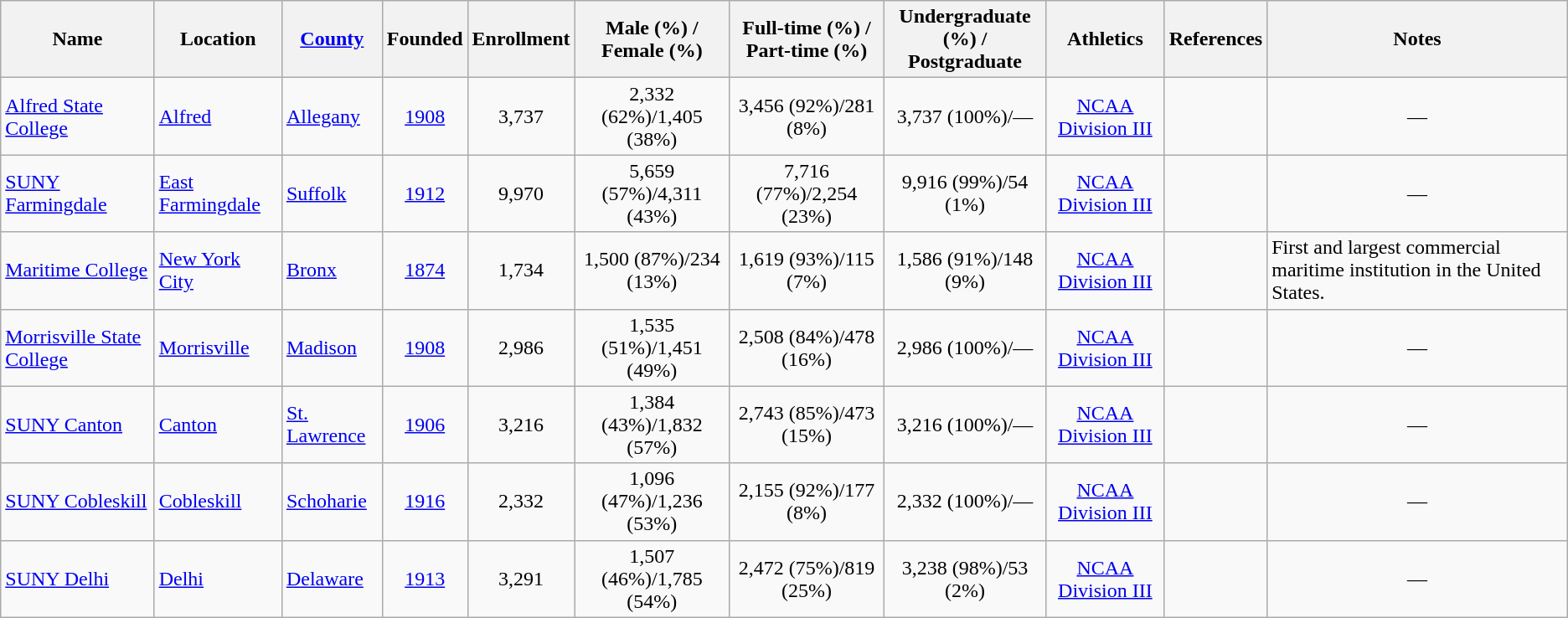<table class="wikitable sortable">
<tr>
<th>Name</th>
<th>Location</th>
<th><a href='#'>County</a></th>
<th>Founded</th>
<th>Enrollment</th>
<th>Male (%) /<br>Female (%)</th>
<th>Full-time (%) /<br>Part-time (%)</th>
<th>Undergraduate (%) /<br>Postgraduate</th>
<th>Athletics</th>
<th class="unsortable">References</th>
<th>Notes</th>
</tr>
<tr>
<td><a href='#'>Alfred State College</a></td>
<td><a href='#'>Alfred</a></td>
<td><a href='#'>Allegany</a></td>
<td style="text-align:center;"><a href='#'>1908</a></td>
<td style="text-align:center;">3,737</td>
<td style="text-align:center;">2,332 (62%)/1,405 (38%)</td>
<td style="text-align:center;">3,456 (92%)/281 (8%)</td>
<td style="text-align:center;">3,737 (100%)/—</td>
<td style="text-align:center;"><a href='#'>NCAA Division III</a></td>
<td></td>
<td style="text-align:center;">—</td>
</tr>
<tr>
<td><a href='#'>SUNY Farmingdale</a></td>
<td><a href='#'>East Farmingdale</a></td>
<td><a href='#'>Suffolk</a></td>
<td style="text-align:center;"><a href='#'>1912</a></td>
<td style="text-align:center;">9,970</td>
<td style="text-align:center;">5,659 (57%)/4,311 (43%)</td>
<td style="text-align:center;">7,716 (77%)/2,254 (23%)</td>
<td style="text-align:center;">9,916 (99%)/54 (1%)</td>
<td style="text-align:center;"><a href='#'>NCAA Division III</a></td>
<td></td>
<td style="text-align:center;">—</td>
</tr>
<tr>
<td><a href='#'>Maritime College</a></td>
<td><a href='#'>New York City</a></td>
<td><a href='#'>Bronx</a></td>
<td style="text-align:center;"><a href='#'>1874</a></td>
<td style="text-align:center;">1,734</td>
<td style="text-align:center;">1,500 (87%)/234 (13%)</td>
<td style="text-align:center;">1,619 (93%)/115 (7%)</td>
<td style="text-align:center;">1,586 (91%)/148 (9%)</td>
<td style="text-align:center;"><a href='#'>NCAA Division III</a></td>
<td></td>
<td>First and largest commercial maritime institution in the United States.</td>
</tr>
<tr>
<td><a href='#'>Morrisville State College</a></td>
<td><a href='#'>Morrisville</a></td>
<td><a href='#'>Madison</a></td>
<td style="text-align:center;"><a href='#'>1908</a></td>
<td style="text-align:center;">2,986</td>
<td style="text-align:center;">1,535 (51%)/1,451 (49%)</td>
<td style="text-align:center;">2,508 (84%)/478 (16%)</td>
<td style="text-align:center;">2,986 (100%)/—</td>
<td style="text-align:center;"><a href='#'>NCAA Division III</a></td>
<td></td>
<td style="text-align:center;">—</td>
</tr>
<tr>
<td><a href='#'>SUNY Canton</a></td>
<td><a href='#'>Canton</a></td>
<td><a href='#'>St. Lawrence</a></td>
<td style="text-align:center;"><a href='#'>1906</a></td>
<td style="text-align:center;">3,216</td>
<td style="text-align:center;">1,384 (43%)/1,832 (57%)</td>
<td style="text-align:center;">2,743 (85%)/473 (15%)</td>
<td style="text-align:center;">3,216 (100%)/—</td>
<td style="text-align:center;"><a href='#'>NCAA Division III</a></td>
<td></td>
<td style="text-align:center;">—</td>
</tr>
<tr>
<td><a href='#'>SUNY Cobleskill</a></td>
<td><a href='#'>Cobleskill</a></td>
<td><a href='#'>Schoharie</a></td>
<td style="text-align:center;"><a href='#'>1916</a></td>
<td style="text-align:center;">2,332</td>
<td style="text-align:center;">1,096 (47%)/1,236 (53%)</td>
<td style="text-align:center;">2,155 (92%)/177 (8%)</td>
<td style="text-align:center;">2,332 (100%)/—</td>
<td style="text-align:center;"><a href='#'>NCAA Division III</a></td>
<td></td>
<td style="text-align:center;">—</td>
</tr>
<tr>
<td><a href='#'>SUNY Delhi</a></td>
<td><a href='#'>Delhi</a></td>
<td><a href='#'>Delaware</a></td>
<td style="text-align:center;"><a href='#'>1913</a></td>
<td style="text-align:center;">3,291</td>
<td style="text-align:center;">1,507 (46%)/1,785 (54%)</td>
<td style="text-align:center;">2,472 (75%)/819 (25%)</td>
<td style="text-align:center;">3,238 (98%)/53 (2%)</td>
<td style="text-align:center;"><a href='#'>NCAA Division III</a></td>
<td></td>
<td style="text-align:center;">—</td>
</tr>
</table>
